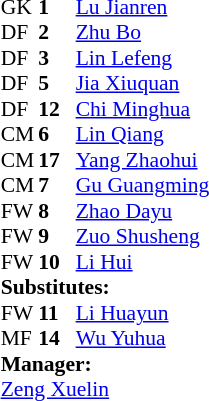<table cellspacing="0" cellpadding="0" style="font-size:90%; margin:0.2em auto;">
<tr>
<th width="25"></th>
<th width="25"></th>
</tr>
<tr>
<td>GK</td>
<td><strong>1</strong></td>
<td><a href='#'>Lu Jianren</a></td>
</tr>
<tr>
<td>DF</td>
<td><strong>2</strong></td>
<td><a href='#'>Zhu Bo</a></td>
</tr>
<tr>
<td>DF</td>
<td><strong>3</strong></td>
<td><a href='#'>Lin Lefeng</a></td>
</tr>
<tr>
<td>DF</td>
<td><strong>5</strong></td>
<td><a href='#'>Jia Xiuquan</a></td>
</tr>
<tr>
<td>DF</td>
<td><strong>12</strong></td>
<td><a href='#'>Chi Minghua</a></td>
</tr>
<tr>
<td>CM</td>
<td><strong>6</strong></td>
<td><a href='#'>Lin Qiang</a></td>
<td></td>
<td></td>
</tr>
<tr>
<td>CM</td>
<td><strong>17</strong></td>
<td><a href='#'>Yang Zhaohui</a></td>
</tr>
<tr>
<td>CM</td>
<td><strong>7</strong></td>
<td><a href='#'>Gu Guangming</a></td>
<td></td>
<td></td>
</tr>
<tr>
<td>FW</td>
<td><strong>8</strong></td>
<td><a href='#'>Zhao Dayu</a></td>
</tr>
<tr>
<td>FW</td>
<td><strong>9</strong></td>
<td><a href='#'>Zuo Shusheng</a></td>
</tr>
<tr>
<td>FW</td>
<td><strong>10</strong></td>
<td><a href='#'>Li Hui</a></td>
</tr>
<tr>
<td colspan=3><strong>Substitutes:</strong></td>
</tr>
<tr>
<td>FW</td>
<td><strong>11</strong></td>
<td><a href='#'>Li Huayun</a></td>
<td></td>
<td></td>
</tr>
<tr>
<td>MF</td>
<td><strong>14</strong></td>
<td><a href='#'>Wu Yuhua</a></td>
<td></td>
<td></td>
</tr>
<tr>
<td colspan=4><strong>Manager:</strong></td>
</tr>
<tr>
<td colspan=4><a href='#'>Zeng Xuelin</a></td>
</tr>
</table>
